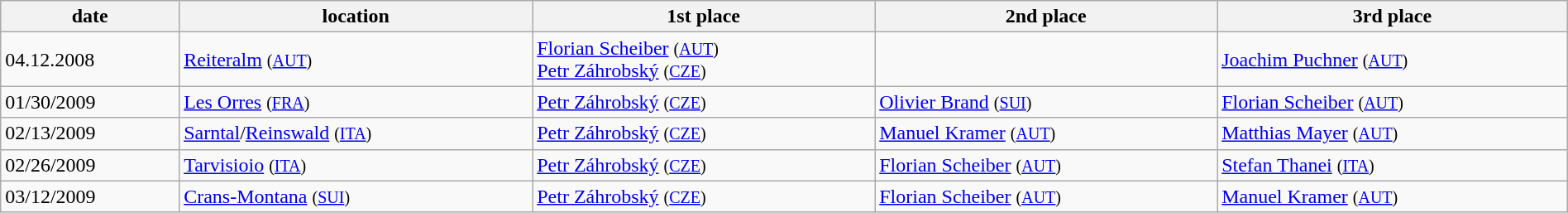<table class="wikitable" width=100%>
<tr class="backgroundcolor5">
<th>date</th>
<th>location</th>
<th>1st place</th>
<th>2nd place</th>
<th>3rd place</th>
</tr>
<tr>
<td>04.12.2008</td>
<td><a href='#'>Reiteralm</a> <small>(<a href='#'>AUT</a>)</small></td>
<td> <a href='#'>Florian Scheiber</a> <small>(<a href='#'>AUT</a>)</small><br> <a href='#'>Petr Záhrobský</a> <small>(<a href='#'>CZE</a>)</small></td>
<td></td>
<td> <a href='#'>Joachim Puchner</a> <small>(<a href='#'>AUT</a>)</small></td>
</tr>
<tr>
<td>01/30/2009</td>
<td><a href='#'>Les Orres</a> <small>(<a href='#'>FRA</a>)</small></td>
<td> <a href='#'>Petr Záhrobský</a> <small>(<a href='#'>CZE</a>)</small></td>
<td> <a href='#'>Olivier Brand</a> <small>(<a href='#'>SUI</a>)</small></td>
<td> <a href='#'>Florian Scheiber</a> <small>(<a href='#'>AUT</a>)</small></td>
</tr>
<tr>
<td>02/13/2009</td>
<td><a href='#'>Sarntal</a>/<a href='#'>Reinswald</a> <small>(<a href='#'>ITA</a>)</small></td>
<td> <a href='#'>Petr Záhrobský</a> <small>(<a href='#'>CZE</a>)</small></td>
<td> <a href='#'>Manuel Kramer</a> <small>(<a href='#'>AUT</a>)</small></td>
<td> <a href='#'>Matthias Mayer</a> <small>(<a href='#'>AUT</a>)</small></td>
</tr>
<tr>
<td>02/26/2009</td>
<td><a href='#'>Tarvisioio</a> <small>(<a href='#'>ITA</a>)</small></td>
<td> <a href='#'>Petr Záhrobský</a> <small>(<a href='#'>CZE</a>)</small></td>
<td> <a href='#'>Florian Scheiber</a> <small>(<a href='#'>AUT</a>)</small></td>
<td> <a href='#'>Stefan Thanei</a> <small>(<a href='#'>ITA</a>)</small></td>
</tr>
<tr>
<td>03/12/2009</td>
<td><a href='#'>Crans-Montana</a> <small>(<a href='#'>SUI</a>)</small></td>
<td> <a href='#'>Petr Záhrobský</a> <small>(<a href='#'>CZE</a>)</small></td>
<td> <a href='#'>Florian Scheiber</a> <small>(<a href='#'>AUT</a>)</small></td>
<td> <a href='#'>Manuel Kramer</a> <small>(<a href='#'>AUT</a>)</small></td>
</tr>
</table>
